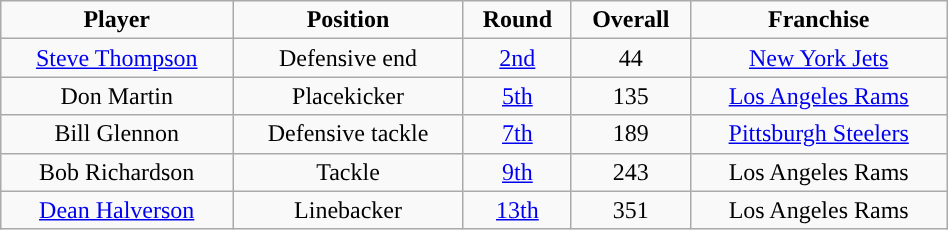<table class="wikitable" width="50%">
<tr align="center">
<td><strong>Player</strong></td>
<td><strong>Position</strong></td>
<td><strong>Round</strong></td>
<td><strong>Overall</strong></td>
<td><strong>Franchise</strong></td>
</tr>
<tr align="center" bgcolor="">
<td><a href='#'>Steve Thompson</a></td>
<td>Defensive end</td>
<td><a href='#'>2nd</a></td>
<td>44</td>
<td><a href='#'>New York Jets</a></td>
</tr>
<tr align="center" bgcolor="">
<td>Don Martin</td>
<td>Placekicker</td>
<td><a href='#'>5th</a></td>
<td>135</td>
<td><a href='#'>Los Angeles Rams</a></td>
</tr>
<tr align="center" bgcolor="">
<td>Bill Glennon</td>
<td>Defensive tackle</td>
<td><a href='#'>7th</a></td>
<td>189</td>
<td><a href='#'>Pittsburgh Steelers</a></td>
</tr>
<tr align="center" bgcolor="">
<td>Bob Richardson</td>
<td>Tackle</td>
<td><a href='#'>9th</a></td>
<td>243</td>
<td>Los Angeles Rams</td>
</tr>
<tr align="center">
<td><a href='#'>Dean Halverson</a></td>
<td>Linebacker</td>
<td><a href='#'>13th</a></td>
<td>351</td>
<td>Los Angeles Rams</td>
</tr>
</table>
